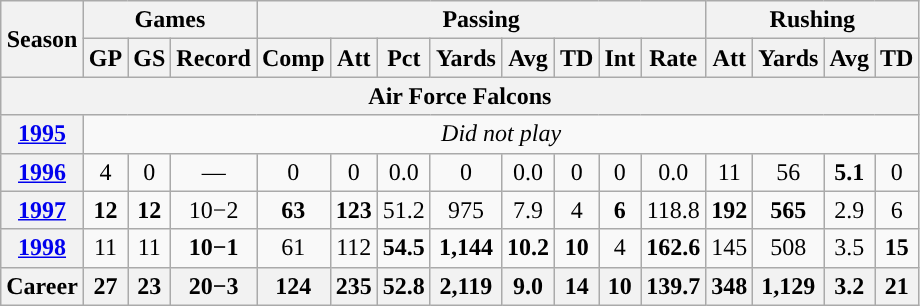<table class="wikitable" style="text-align:center;">
<tr>
<th rowspan="2">Season</th>
<th colspan="3">Games</th>
<th colspan="8">Passing</th>
<th colspan="5">Rushing</th>
</tr>
<tr>
<th>GP</th>
<th>GS</th>
<th>Record</th>
<th>Comp</th>
<th>Att</th>
<th>Pct</th>
<th>Yards</th>
<th>Avg</th>
<th>TD</th>
<th>Int</th>
<th>Rate</th>
<th>Att</th>
<th>Yards</th>
<th>Avg</th>
<th>TD</th>
</tr>
<tr>
<th colspan="16">Air Force Falcons</th>
</tr>
<tr>
<th><a href='#'>1995</a></th>
<td colspan="15"><em>Did not play</em></td>
</tr>
<tr>
<th><a href='#'>1996</a></th>
<td>4</td>
<td>0</td>
<td>—</td>
<td>0</td>
<td>0</td>
<td>0.0</td>
<td>0</td>
<td>0.0</td>
<td>0</td>
<td>0</td>
<td>0.0</td>
<td>11</td>
<td>56</td>
<td><strong>5.1</strong></td>
<td>0</td>
</tr>
<tr>
<th><a href='#'>1997</a></th>
<td><strong>12</strong></td>
<td><strong>12</strong></td>
<td>10−2</td>
<td><strong>63</strong></td>
<td><strong>123</strong></td>
<td>51.2</td>
<td>975</td>
<td>7.9</td>
<td>4</td>
<td><strong>6</strong></td>
<td>118.8</td>
<td><strong>192</strong></td>
<td><strong>565</strong></td>
<td>2.9</td>
<td>6</td>
</tr>
<tr>
<th><a href='#'>1998</a></th>
<td>11</td>
<td>11</td>
<td><strong>10−1</strong></td>
<td>61</td>
<td>112</td>
<td><strong>54.5</strong></td>
<td><strong>1,144</strong></td>
<td><strong>10.2</strong></td>
<td><strong>10</strong></td>
<td>4</td>
<td><strong>162.6</strong></td>
<td>145</td>
<td>508</td>
<td>3.5</td>
<td><strong>15</strong></td>
</tr>
<tr>
<th>Career</th>
<th>27</th>
<th>23</th>
<th>20−3</th>
<th>124</th>
<th>235</th>
<th>52.8</th>
<th>2,119</th>
<th>9.0</th>
<th>14</th>
<th>10</th>
<th>139.7</th>
<th>348</th>
<th>1,129</th>
<th>3.2</th>
<th>21</th>
</tr>
</table>
